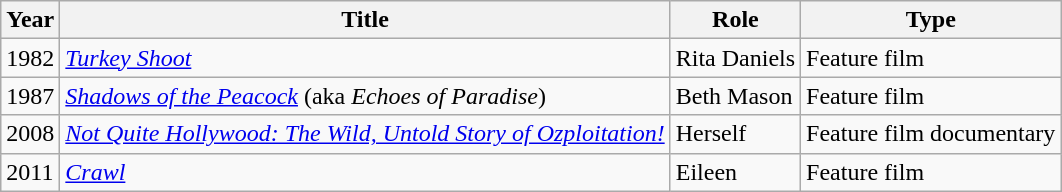<table class="wikitable plainrowheaders sortable">
<tr>
<th scope="col">Year</th>
<th scope="col">Title</th>
<th scope="col">Role</th>
<th class="unsortable">Type</th>
</tr>
<tr>
<td>1982</td>
<td><em><a href='#'>Turkey Shoot</a></em></td>
<td>Rita Daniels</td>
<td>Feature film</td>
</tr>
<tr>
<td>1987</td>
<td><em><a href='#'>Shadows of the Peacock</a></em> (aka <em>Echoes of Paradise</em>)</td>
<td>Beth Mason</td>
<td>Feature film</td>
</tr>
<tr>
<td>2008</td>
<td><em><a href='#'>Not Quite Hollywood: The Wild, Untold Story of Ozploitation!</a></em></td>
<td>Herself</td>
<td>Feature film documentary</td>
</tr>
<tr>
<td>2011</td>
<td><em><a href='#'>Crawl</a></em></td>
<td>Eileen</td>
<td>Feature film</td>
</tr>
</table>
